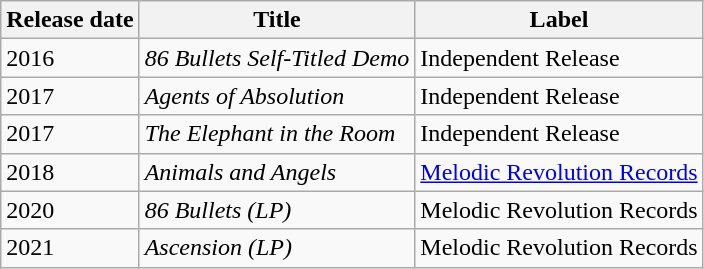<table class="wikitable">
<tr>
<th>Release date</th>
<th>Title</th>
<th>Label</th>
</tr>
<tr>
<td>2016</td>
<td><em>86 Bullets Self-Titled Demo</em></td>
<td>Independent Release</td>
</tr>
<tr>
<td>2017</td>
<td><em>Agents of Absolution</em></td>
<td>Independent Release</td>
</tr>
<tr>
<td>2017</td>
<td><em>The Elephant in the Room</em></td>
<td>Independent Release</td>
</tr>
<tr>
<td>2018</td>
<td><em>Animals and Angels</em></td>
<td><a href='#'>Melodic Revolution Records</a></td>
</tr>
<tr>
<td>2020</td>
<td><em>86 Bullets (LP)</em></td>
<td>Melodic Revolution Records</td>
</tr>
<tr>
<td>2021</td>
<td><em>Ascension (LP)</em></td>
<td>Melodic Revolution Records</td>
</tr>
</table>
